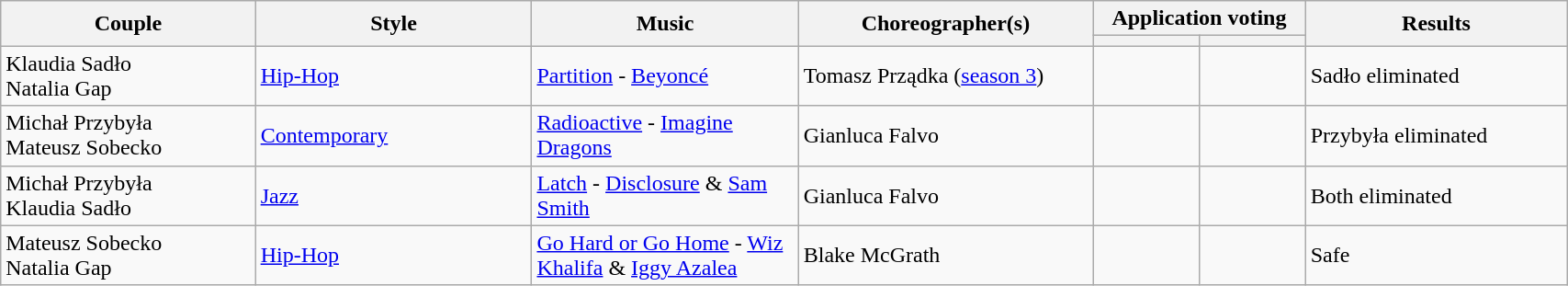<table class="wikitable" style="width:90%;">
<tr>
<th scope="col" rowspan="2" class="unsortable" style="width:17em;">Couple</th>
<th scope="col" rowspan="2" class="unsortable" style="width:17em;">Style</th>
<th scope="col" rowspan="2" class="unsortable" style="width:17em;">Music</th>
<th scope="col" rowspan="2" class="unsortable" style="width:17em;">Choreographer(s)</th>
<th scope="col" colspan="2" class="unsortable" style="width:10em;">Application voting</th>
<th scope="col" rowspan="2" class="unsortable" style="width:17em;">Results</th>
</tr>
<tr>
<th scope="col" style="width:6em;"></th>
<th scope="col" style="width:6em;"></th>
</tr>
<tr>
<td>Klaudia Sadło<br>Natalia Gap</td>
<td><a href='#'>Hip-Hop</a></td>
<td><a href='#'>Partition</a> - <a href='#'>Beyoncé</a></td>
<td>Tomasz Prządka (<a href='#'>season 3</a>)</td>
<td></td>
<td></td>
<td>Sadło eliminated</td>
</tr>
<tr>
<td>Michał Przybyła<br>Mateusz Sobecko</td>
<td><a href='#'>Contemporary</a></td>
<td><a href='#'>Radioactive</a> - <a href='#'>Imagine Dragons</a></td>
<td>Gianluca Falvo</td>
<td></td>
<td></td>
<td>Przybyła eliminated</td>
</tr>
<tr>
<td>Michał Przybyła<br>Klaudia Sadło</td>
<td><a href='#'>Jazz</a></td>
<td><a href='#'>Latch</a> - <a href='#'>Disclosure</a> & <a href='#'>Sam Smith</a></td>
<td>Gianluca Falvo</td>
<td></td>
<td></td>
<td>Both eliminated</td>
</tr>
<tr>
<td>Mateusz Sobecko<br>Natalia Gap</td>
<td><a href='#'>Hip-Hop</a></td>
<td><a href='#'>Go Hard or Go Home</a> - <a href='#'>Wiz Khalifa</a> & <a href='#'>Iggy Azalea</a></td>
<td>Blake McGrath</td>
<td></td>
<td></td>
<td>Safe</td>
</tr>
</table>
